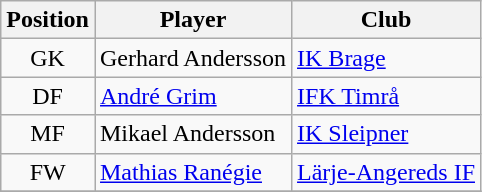<table class="wikitable" style="text-align:center">
<tr>
<th>Position</th>
<th>Player</th>
<th>Club</th>
</tr>
<tr>
<td>GK</td>
<td align="left"> Gerhard Andersson</td>
<td align="left"><a href='#'>IK Brage</a></td>
</tr>
<tr>
<td>DF</td>
<td align="left"> <a href='#'>André Grim</a></td>
<td align="left"><a href='#'>IFK Timrå</a></td>
</tr>
<tr>
<td>MF</td>
<td align="left"> Mikael Andersson</td>
<td align="left"><a href='#'>IK Sleipner</a></td>
</tr>
<tr>
<td>FW</td>
<td align="left"> <a href='#'>Mathias Ranégie</a></td>
<td align="left"><a href='#'>Lärje-Angereds IF</a></td>
</tr>
<tr>
</tr>
</table>
